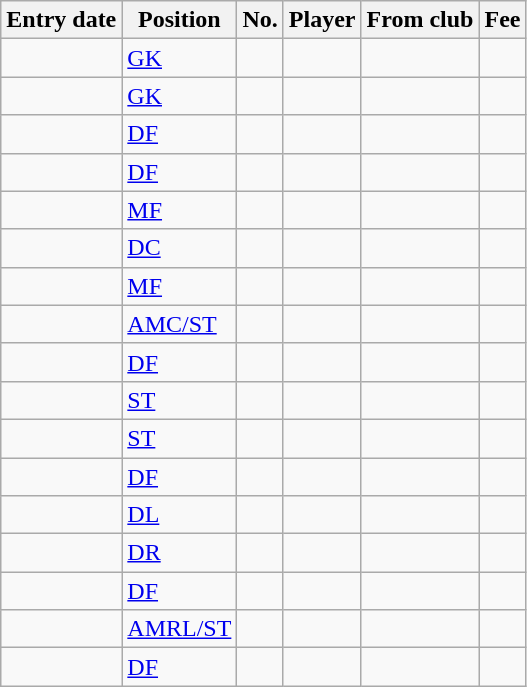<table class="wikitable sortable">
<tr>
<th>Entry date</th>
<th>Position</th>
<th>No.</th>
<th>Player</th>
<th>From club</th>
<th>Fee</th>
</tr>
<tr>
<td></td>
<td><a href='#'>GK</a></td>
<td></td>
<td></td>
<td></td>
<td></td>
</tr>
<tr>
<td></td>
<td><a href='#'>GK</a></td>
<td></td>
<td></td>
<td></td>
<td></td>
</tr>
<tr>
<td></td>
<td><a href='#'>DF</a></td>
<td></td>
<td></td>
<td></td>
<td></td>
</tr>
<tr>
<td></td>
<td><a href='#'>DF</a></td>
<td></td>
<td></td>
<td></td>
<td></td>
</tr>
<tr>
<td></td>
<td><a href='#'>MF</a></td>
<td></td>
<td></td>
<td></td>
<td></td>
</tr>
<tr>
<td></td>
<td><a href='#'>DC</a></td>
<td></td>
<td></td>
<td></td>
<td></td>
</tr>
<tr>
<td></td>
<td><a href='#'>MF</a></td>
<td></td>
<td></td>
<td></td>
<td></td>
</tr>
<tr>
<td></td>
<td><a href='#'>AMC/ST</a></td>
<td></td>
<td></td>
<td></td>
<td></td>
</tr>
<tr>
<td></td>
<td><a href='#'>DF</a></td>
<td></td>
<td></td>
<td></td>
<td></td>
</tr>
<tr>
<td></td>
<td><a href='#'>ST</a></td>
<td></td>
<td></td>
<td></td>
<td></td>
</tr>
<tr>
<td></td>
<td><a href='#'>ST</a></td>
<td></td>
<td></td>
<td></td>
<td></td>
</tr>
<tr>
<td></td>
<td><a href='#'>DF</a></td>
<td></td>
<td></td>
<td></td>
<td></td>
</tr>
<tr>
<td></td>
<td><a href='#'>DL</a></td>
<td></td>
<td></td>
<td></td>
<td></td>
</tr>
<tr>
<td></td>
<td><a href='#'>DR</a></td>
<td></td>
<td></td>
<td></td>
<td></td>
</tr>
<tr>
<td></td>
<td><a href='#'>DF</a></td>
<td></td>
<td></td>
<td></td>
<td></td>
</tr>
<tr>
<td></td>
<td><a href='#'>AMRL/ST</a></td>
<td></td>
<td></td>
<td></td>
<td></td>
</tr>
<tr>
<td></td>
<td><a href='#'>DF</a></td>
<td></td>
<td></td>
<td></td>
<td></td>
</tr>
</table>
